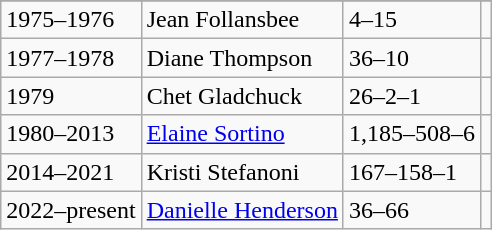<table class="wikitable">
<tr style="text-align:center;">
</tr>
<tr>
<td>1975–1976</td>
<td>Jean Follansbee</td>
<td>4–15</td>
<td></td>
</tr>
<tr>
<td>1977–1978</td>
<td>Diane Thompson</td>
<td>36–10</td>
<td></td>
</tr>
<tr>
<td>1979</td>
<td>Chet Gladchuck</td>
<td>26–2–1</td>
<td></td>
</tr>
<tr>
<td>1980–2013</td>
<td><a href='#'>Elaine Sortino</a></td>
<td>1,185–508–6</td>
<td></td>
</tr>
<tr>
<td>2014–2021</td>
<td>Kristi Stefanoni</td>
<td>167–158–1</td>
<td></td>
</tr>
<tr>
<td>2022–present</td>
<td><a href='#'>Danielle Henderson</a></td>
<td>36–66</td>
<td></td>
</tr>
</table>
